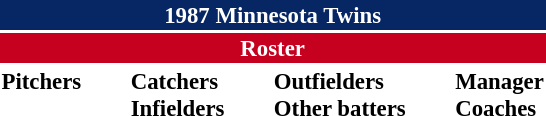<table class="toccolours" style="font-size: 95%;">
<tr>
<th colspan="10" style="background-color: #072764; color: #FFFFFF; text-align: center;">1987 Minnesota Twins</th>
</tr>
<tr>
<td colspan="10" style="background-color: #c6011f; color: white; text-align: center;"><strong>Roster</strong></td>
</tr>
<tr>
<td valign="top"><strong>Pitchers</strong><br>















</td>
<td width="25px"></td>
<td valign="top"><strong>Catchers</strong><br>



<strong>Infielders</strong>







</td>
<td width="25px"></td>
<td valign="top"><strong>Outfielders</strong><br>





<strong>Other batters</strong>
</td>
<td width="25px"></td>
<td valign="top"><strong>Manager</strong><br>
<strong>Coaches</strong>




</td>
</tr>
<tr>
</tr>
</table>
